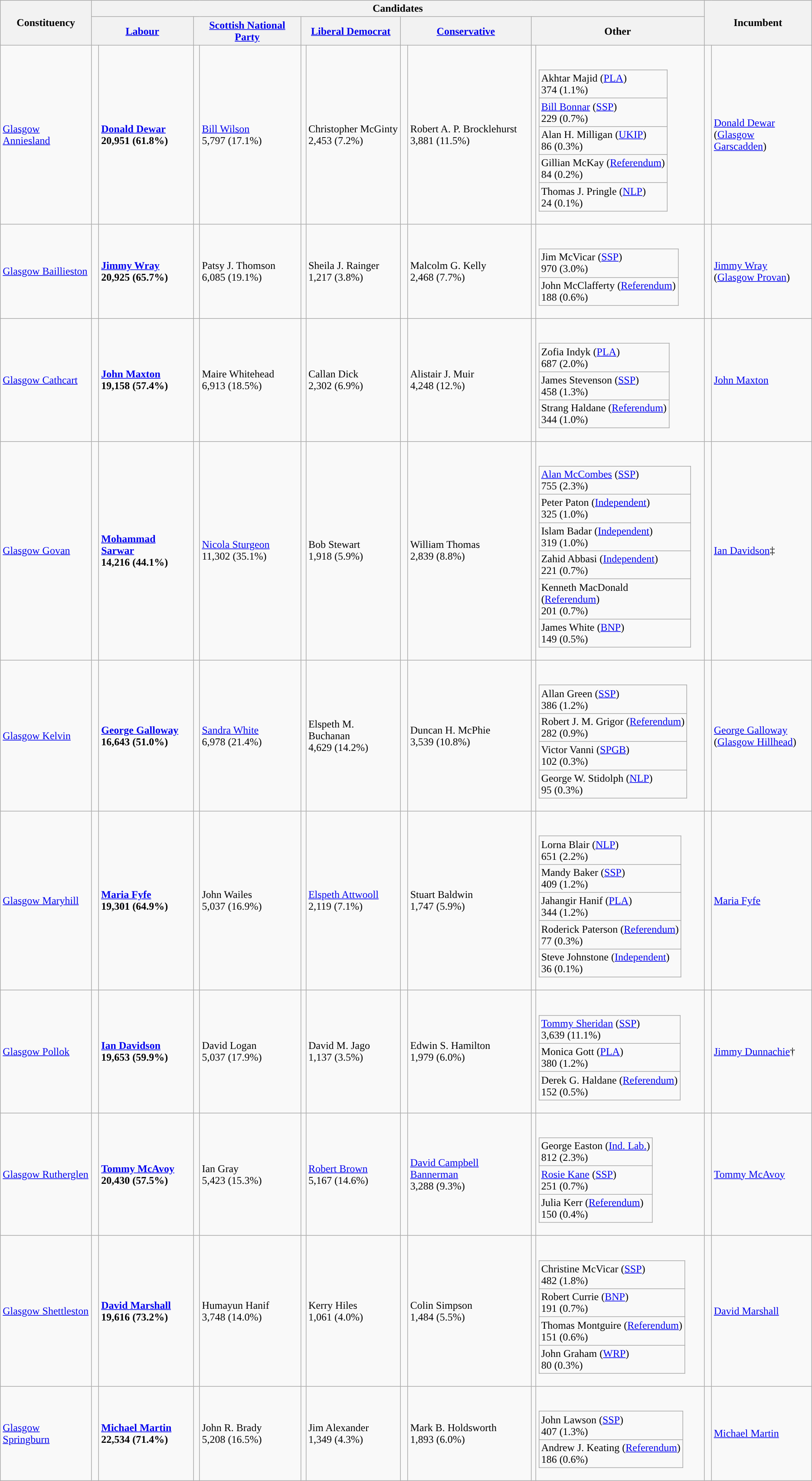<table class="wikitable">
<tr>
<th rowspan="2">Constituency</th>
<th colspan="10">Candidates</th>
<th colspan="2" rowspan="2">Incumbent</th>
</tr>
<tr>
<th colspan="2"><a href='#'>Labour</a></th>
<th colspan="2"><a href='#'>Scottish National Party</a></th>
<th colspan="2"><a href='#'>Liberal Democrat</a></th>
<th colspan="2"><a href='#'>Conservative</a></th>
<th colspan="2">Other</th>
</tr>
<tr>
<td><a href='#'>Glasgow Anniesland</a></td>
<td style="color:inherit;background:"> </td>
<td><strong><a href='#'>Donald Dewar</a></strong><br><strong>20,951 (61.8%)</strong></td>
<td style="color:inherit;background-color: "></td>
<td><a href='#'>Bill Wilson</a><br>5,797 (17.1%)</td>
<td style="color:inherit;background:"></td>
<td>Christopher McGinty<br>2,453 (7.2%)</td>
<td style="color:inherit;background:"> </td>
<td>Robert A. P. Brocklehurst<br>3,881 (11.5%)</td>
<td style="color:inherit;background-color: "></td>
<td><br><table class="wikitable">
<tr>
<td>Akhtar Majid (<a href='#'>PLA</a>)<br>374 (1.1%)</td>
</tr>
<tr>
<td><a href='#'>Bill Bonnar</a> (<a href='#'>SSP</a>)<br>229 (0.7%)</td>
</tr>
<tr>
<td>Alan H. Milligan (<a href='#'>UKIP</a>)<br>86 (0.3%)</td>
</tr>
<tr>
<td>Gillian McKay (<a href='#'>Referendum</a>)<br>84 (0.2%)</td>
</tr>
<tr>
<td>Thomas J. Pringle (<a href='#'>NLP</a>)<br>24 (0.1%)</td>
</tr>
</table>
</td>
<td style="color:inherit;background:"> </td>
<td><a href='#'>Donald Dewar</a><br>(<a href='#'>Glasgow Garscadden</a>)</td>
</tr>
<tr>
<td><a href='#'>Glasgow Baillieston</a></td>
<td style="color:inherit;background:"> </td>
<td><strong><a href='#'>Jimmy Wray</a></strong><br><strong>20,925 (65.7%)</strong></td>
<td style="color:inherit;background-color: "></td>
<td>Patsy J. Thomson<br>6,085 (19.1%)</td>
<td style="color:inherit;background:"></td>
<td>Sheila J. Rainger<br>1,217 (3.8%)</td>
<td style="color:inherit;background:"> </td>
<td>Malcolm G. Kelly<br>2,468 (7.7%)</td>
<td style="color:inherit;background-color: "></td>
<td><br><table class="wikitable">
<tr>
<td>Jim McVicar (<a href='#'>SSP</a>)<br>970 (3.0%)</td>
</tr>
<tr>
<td>John McClafferty (<a href='#'>Referendum</a>)<br>188 (0.6%)</td>
</tr>
</table>
</td>
<td style="color:inherit;background:"> </td>
<td><a href='#'>Jimmy Wray</a><br>(<a href='#'>Glasgow Provan</a>)</td>
</tr>
<tr>
<td><a href='#'>Glasgow Cathcart</a></td>
<td style="color:inherit;background:"> </td>
<td><strong><a href='#'>John Maxton</a></strong><br><strong>19,158 (57.4%)</strong></td>
<td style="color:inherit;background-color: "></td>
<td>Maire Whitehead<br>6,913 (18.5%)</td>
<td style="color:inherit;background:"></td>
<td>Callan Dick<br>2,302 (6.9%)</td>
<td style="color:inherit;background:"> </td>
<td>Alistair J. Muir<br>4,248 (12.%)</td>
<td style="color:inherit;background-color: "></td>
<td><br><table class="wikitable">
<tr>
<td>Zofia Indyk (<a href='#'>PLA</a>)<br>687 (2.0%)</td>
</tr>
<tr>
<td>James Stevenson (<a href='#'>SSP</a>)<br>458 (1.3%)</td>
</tr>
<tr>
<td>Strang Haldane (<a href='#'>Referendum</a>)<br>344 (1.0%)</td>
</tr>
</table>
</td>
<td style="color:inherit;background:"> </td>
<td><a href='#'>John Maxton</a></td>
</tr>
<tr>
<td><a href='#'>Glasgow Govan</a></td>
<td style="color:inherit;background:"> </td>
<td><strong><a href='#'>Mohammad Sarwar</a></strong><br><strong>14,216 (44.1%)</strong></td>
<td style="color:inherit;background-color: "></td>
<td><a href='#'>Nicola Sturgeon</a><br>11,302 (35.1%)</td>
<td style="color:inherit;background:"></td>
<td>Bob Stewart<br>1,918 (5.9%)</td>
<td style="color:inherit;background:"> </td>
<td>William Thomas<br>2,839 (8.8%)</td>
<td style="color:inherit;background-color: "></td>
<td><br><table class="wikitable">
<tr>
<td><a href='#'>Alan McCombes</a> (<a href='#'>SSP</a>)<br>755 (2.3%)</td>
</tr>
<tr>
<td>Peter Paton (<a href='#'>Independent</a>)<br>325 (1.0%)</td>
</tr>
<tr>
<td>Islam Badar (<a href='#'>Independent</a>)<br>319 (1.0%)</td>
</tr>
<tr>
<td>Zahid Abbasi (<a href='#'>Independent</a>)<br>221 (0.7%)</td>
</tr>
<tr>
<td>Kenneth MacDonald (<a href='#'>Referendum</a>)<br>201 (0.7%)</td>
</tr>
<tr>
<td>James White (<a href='#'>BNP</a>)<br>149 (0.5%)</td>
</tr>
</table>
</td>
<td style="color:inherit;background:"> </td>
<td><a href='#'>Ian Davidson</a>‡</td>
</tr>
<tr>
<td><a href='#'>Glasgow Kelvin</a></td>
<td style="color:inherit;background:"> </td>
<td><strong><a href='#'>George Galloway</a></strong><br><strong>16,643 (51.0%)</strong></td>
<td style="color:inherit;background-color: "></td>
<td><a href='#'>Sandra White</a><br>6,978 (21.4%)</td>
<td style="color:inherit;background:"></td>
<td>Elspeth M. Buchanan<br>4,629 (14.2%)</td>
<td style="color:inherit;background:"> </td>
<td>Duncan H. McPhie<br>3,539 (10.8%)</td>
<td style="color:inherit;background-color: "></td>
<td><br><table class="wikitable">
<tr>
<td>Allan Green (<a href='#'>SSP</a>)<br>386 (1.2%)</td>
</tr>
<tr>
<td>Robert J. M. Grigor (<a href='#'>Referendum</a>)<br>282 (0.9%)</td>
</tr>
<tr>
<td>Victor Vanni (<a href='#'>SPGB</a>)<br>102 (0.3%)</td>
</tr>
<tr>
<td>George W. Stidolph (<a href='#'>NLP</a>)<br>95 (0.3%)</td>
</tr>
</table>
</td>
<td style="color:inherit;background:"> </td>
<td><a href='#'>George Galloway</a><br>(<a href='#'>Glasgow Hillhead</a>)</td>
</tr>
<tr>
<td><a href='#'>Glasgow Maryhill</a></td>
<td style="color:inherit;background:"> </td>
<td><strong><a href='#'>Maria Fyfe</a></strong><br><strong>19,301 (64.9%)</strong></td>
<td style="color:inherit;background-color: "></td>
<td>John Wailes<br>5,037 (16.9%)</td>
<td style="color:inherit;background:"></td>
<td><a href='#'>Elspeth Attwooll</a><br>2,119 (7.1%)</td>
<td style="color:inherit;background:"> </td>
<td>Stuart Baldwin<br>1,747 (5.9%)</td>
<td style="color:inherit;background-color: "></td>
<td><br><table class="wikitable">
<tr>
<td>Lorna Blair (<a href='#'>NLP</a>)<br>651 (2.2%)</td>
</tr>
<tr>
<td>Mandy Baker (<a href='#'>SSP</a>)<br>409 (1.2%)</td>
</tr>
<tr>
<td>Jahangir Hanif (<a href='#'>PLA</a>)<br>344 (1.2%)</td>
</tr>
<tr>
<td>Roderick Paterson (<a href='#'>Referendum</a>)<br>77 (0.3%)</td>
</tr>
<tr>
<td>Steve Johnstone (<a href='#'>Independent</a>)<br>36 (0.1%)</td>
</tr>
</table>
</td>
<td style="color:inherit;background:"> </td>
<td><a href='#'>Maria Fyfe</a></td>
</tr>
<tr>
<td><a href='#'>Glasgow Pollok</a></td>
<td style="color:inherit;background:"> </td>
<td><strong><a href='#'>Ian Davidson</a></strong><br><strong>19,653 (59.9%)</strong></td>
<td style="color:inherit;background-color: "></td>
<td>David Logan<br>5,037 (17.9%)</td>
<td style="color:inherit;background:"></td>
<td>David M. Jago<br>1,137 (3.5%)</td>
<td style="color:inherit;background:"> </td>
<td>Edwin S. Hamilton<br>1,979 (6.0%)</td>
<td style="color:inherit;background-color: "></td>
<td><br><table class="wikitable">
<tr>
<td><a href='#'>Tommy Sheridan</a> (<a href='#'>SSP</a>)<br>3,639 (11.1%)</td>
</tr>
<tr>
<td>Monica Gott (<a href='#'>PLA</a>)<br>380 (1.2%)</td>
</tr>
<tr>
<td>Derek G. Haldane (<a href='#'>Referendum</a>)<br>152 (0.5%)</td>
</tr>
</table>
</td>
<td style="color:inherit;background:"> </td>
<td><a href='#'>Jimmy Dunnachie</a>†</td>
</tr>
<tr>
<td><a href='#'>Glasgow Rutherglen</a></td>
<td style="color:inherit;background:"> </td>
<td><strong><a href='#'>Tommy McAvoy</a></strong><br><strong>20,430 (57.5%)</strong></td>
<td style="color:inherit;background-color: "></td>
<td>Ian Gray<br>5,423 (15.3%)</td>
<td style="color:inherit;background:"></td>
<td><a href='#'>Robert Brown</a><br>5,167 (14.6%)</td>
<td style="color:inherit;background:"> </td>
<td><a href='#'>David Campbell Bannerman</a><br>3,288 (9.3%)</td>
<td style="color:inherit;background-color: "></td>
<td><br><table class="wikitable">
<tr>
<td>George Easton (<a href='#'>Ind. Lab.</a>)<br>812 (2.3%)</td>
</tr>
<tr>
<td><a href='#'>Rosie Kane</a> (<a href='#'>SSP</a>)<br>251 (0.7%)</td>
</tr>
<tr>
<td>Julia Kerr (<a href='#'>Referendum</a>)<br>150 (0.4%)</td>
</tr>
</table>
</td>
<td style="color:inherit;background:"> </td>
<td><a href='#'>Tommy McAvoy</a></td>
</tr>
<tr>
<td><a href='#'>Glasgow Shettleston</a></td>
<td style="color:inherit;background:"> </td>
<td><strong><a href='#'>David Marshall</a></strong><br><strong>19,616 (73.2%)</strong></td>
<td style="color:inherit;background-color: "></td>
<td>Humayun Hanif<br>3,748 (14.0%)</td>
<td style="color:inherit;background:"></td>
<td>Kerry Hiles<br>1,061 (4.0%)</td>
<td style="color:inherit;background:"> </td>
<td>Colin Simpson<br>1,484 (5.5%)</td>
<td style="color:inherit;background-color: "></td>
<td><br><table class="wikitable">
<tr>
<td>Christine McVicar (<a href='#'>SSP</a>)<br>482 (1.8%)</td>
</tr>
<tr>
<td>Robert Currie (<a href='#'>BNP</a>)<br>191 (0.7%)</td>
</tr>
<tr>
<td>Thomas Montguire (<a href='#'>Referendum</a>)<br>151 (0.6%)</td>
</tr>
<tr>
<td>John Graham (<a href='#'>WRP</a>)<br>80 (0.3%)</td>
</tr>
</table>
</td>
<td style="color:inherit;background:"> </td>
<td><a href='#'>David Marshall</a></td>
</tr>
<tr>
<td><a href='#'>Glasgow Springburn</a></td>
<td style="color:inherit;background:"> </td>
<td><strong><a href='#'>Michael Martin</a></strong><br><strong>22,534 (71.4%)</strong></td>
<td style="color:inherit;background-color: "></td>
<td>John R. Brady<br>5,208 (16.5%)</td>
<td style="color:inherit;background:"></td>
<td>Jim Alexander<br>1,349 (4.3%)</td>
<td style="color:inherit;background:"> </td>
<td>Mark B. Holdsworth<br>1,893 (6.0%)</td>
<td style="color:inherit;background-color: "></td>
<td><br><table class="wikitable">
<tr>
<td>John Lawson (<a href='#'>SSP</a>)<br>407 (1.3%)</td>
</tr>
<tr>
<td>Andrew J. Keating (<a href='#'>Referendum</a>)<br>186 (0.6%)</td>
</tr>
</table>
</td>
<td style="color:inherit;background:"> </td>
<td><a href='#'>Michael Martin</a></td>
</tr>
</table>
